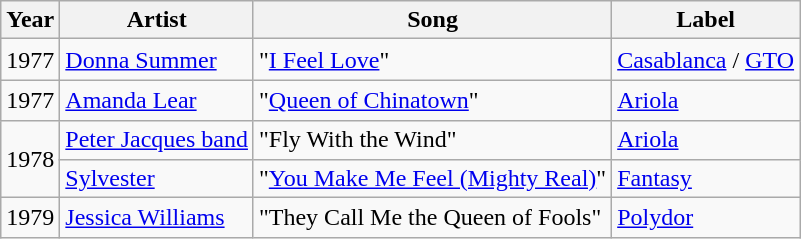<table class="wikitable">
<tr>
<th>Year</th>
<th>Artist</th>
<th>Song</th>
<th>Label</th>
</tr>
<tr>
<td height=20>1977</td>
<td><a href='#'>Donna Summer</a></td>
<td>"<a href='#'>I Feel Love</a>"</td>
<td><a href='#'>Casablanca</a> / <a href='#'>GTO</a></td>
</tr>
<tr>
<td height=20>1977</td>
<td><a href='#'>Amanda Lear</a></td>
<td>"<a href='#'>Queen of Chinatown</a>"</td>
<td><a href='#'>Ariola</a></td>
</tr>
<tr>
<td rowspan="2">1978</td>
<td><a href='#'>Peter Jacques band</a></td>
<td>"Fly With the Wind"</td>
<td><a href='#'>Ariola</a></td>
</tr>
<tr>
<td><a href='#'>Sylvester</a></td>
<td>"<a href='#'>You Make Me Feel (Mighty Real)</a>"</td>
<td><a href='#'>Fantasy</a></td>
</tr>
<tr>
<td height=20>1979</td>
<td><a href='#'>Jessica Williams</a></td>
<td>"They Call Me the Queen of Fools"</td>
<td><a href='#'>Polydor</a></td>
</tr>
</table>
